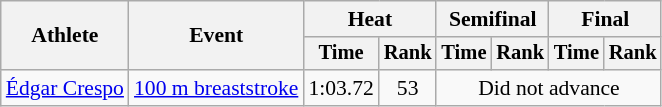<table class=wikitable style="font-size:90%">
<tr>
<th rowspan="2">Athlete</th>
<th rowspan="2">Event</th>
<th colspan="2">Heat</th>
<th colspan="2">Semifinal</th>
<th colspan="2">Final</th>
</tr>
<tr style="font-size:95%">
<th>Time</th>
<th>Rank</th>
<th>Time</th>
<th>Rank</th>
<th>Time</th>
<th>Rank</th>
</tr>
<tr align=center>
<td align=left><a href='#'>Édgar Crespo</a></td>
<td align=left><a href='#'>100 m breaststroke</a></td>
<td>1:03.72</td>
<td>53</td>
<td colspan=4>Did not advance</td>
</tr>
</table>
